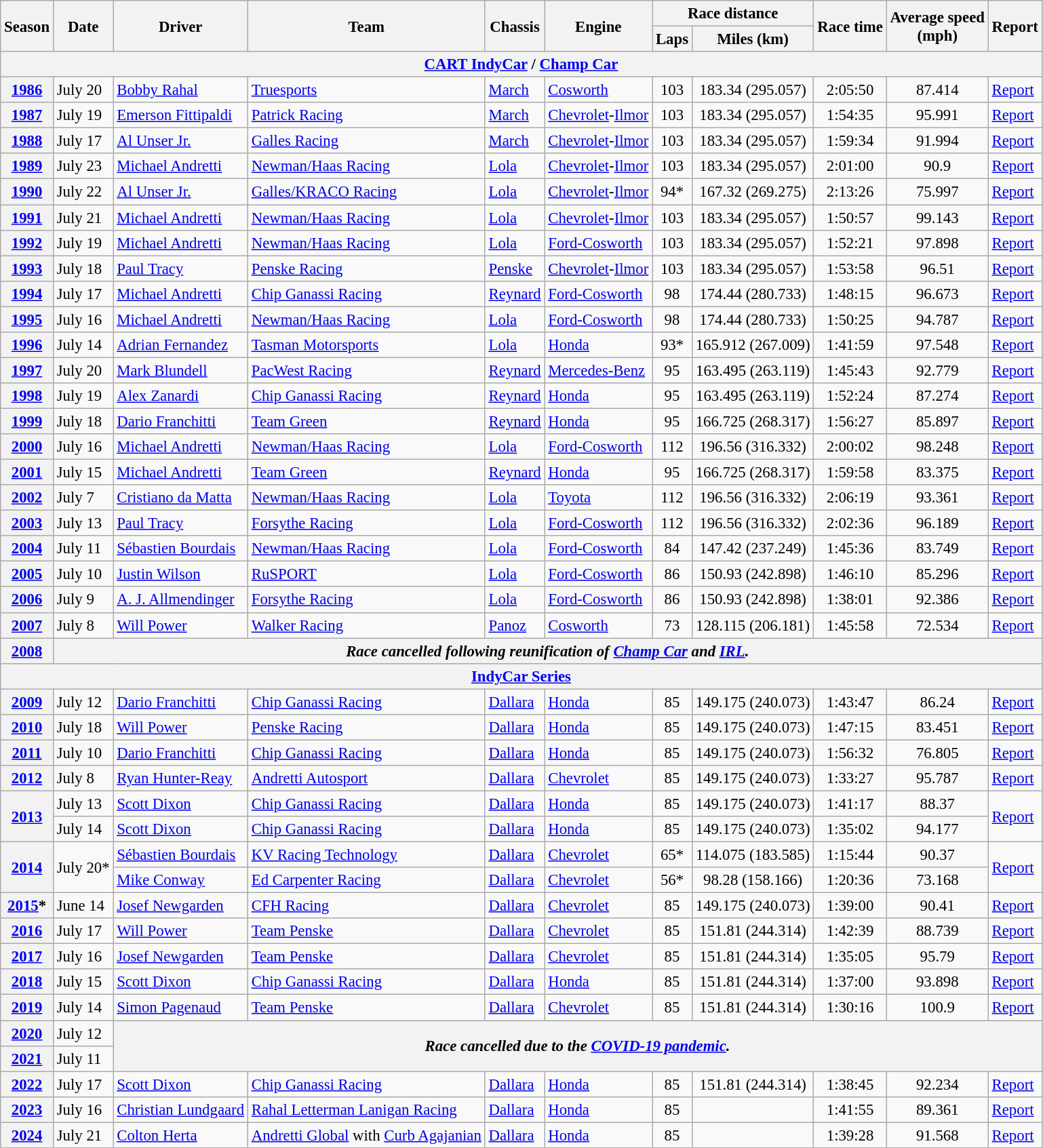<table class="wikitable" style="font-size: 95%;">
<tr>
<th rowspan="2">Season</th>
<th rowspan="2">Date</th>
<th rowspan="2">Driver</th>
<th rowspan="2">Team</th>
<th rowspan="2">Chassis</th>
<th rowspan="2">Engine</th>
<th colspan="2">Race distance</th>
<th rowspan="2">Race time</th>
<th rowspan="2">Average speed<br>(mph)</th>
<th rowspan="2">Report</th>
</tr>
<tr>
<th>Laps</th>
<th>Miles (km)</th>
</tr>
<tr>
<th colspan=11><a href='#'>CART IndyCar</a> / <a href='#'>Champ Car</a></th>
</tr>
<tr>
<th><a href='#'>1986</a></th>
<td>July 20</td>
<td> <a href='#'>Bobby Rahal</a></td>
<td><a href='#'>Truesports</a></td>
<td><a href='#'>March</a></td>
<td><a href='#'>Cosworth</a></td>
<td align="center">103</td>
<td align="center">183.34 (295.057)</td>
<td align="center">2:05:50</td>
<td align="center">87.414</td>
<td><a href='#'>Report</a></td>
</tr>
<tr>
<th><a href='#'>1987</a></th>
<td>July 19</td>
<td> <a href='#'>Emerson Fittipaldi</a></td>
<td><a href='#'>Patrick Racing</a></td>
<td><a href='#'>March</a></td>
<td><a href='#'>Chevrolet</a>-<a href='#'>Ilmor</a></td>
<td align="center">103</td>
<td align="center">183.34 (295.057)</td>
<td align="center">1:54:35</td>
<td align="center">95.991</td>
<td><a href='#'>Report</a></td>
</tr>
<tr>
<th><a href='#'>1988</a></th>
<td>July 17</td>
<td> <a href='#'>Al Unser Jr.</a></td>
<td><a href='#'>Galles Racing</a></td>
<td><a href='#'>March</a></td>
<td><a href='#'>Chevrolet</a>-<a href='#'>Ilmor</a></td>
<td align="center">103</td>
<td align="center">183.34 (295.057)</td>
<td align="center">1:59:34</td>
<td align="center">91.994</td>
<td><a href='#'>Report</a></td>
</tr>
<tr>
<th><a href='#'>1989</a></th>
<td>July 23</td>
<td> <a href='#'>Michael Andretti</a></td>
<td><a href='#'>Newman/Haas Racing</a></td>
<td><a href='#'>Lola</a></td>
<td><a href='#'>Chevrolet</a>-<a href='#'>Ilmor</a></td>
<td align="center">103</td>
<td align="center">183.34 (295.057)</td>
<td align="center">2:01:00</td>
<td align="center">90.9</td>
<td><a href='#'>Report</a></td>
</tr>
<tr>
<th><a href='#'>1990</a></th>
<td>July 22</td>
<td> <a href='#'>Al Unser Jr.</a></td>
<td><a href='#'>Galles/KRACO Racing</a></td>
<td><a href='#'>Lola</a></td>
<td><a href='#'>Chevrolet</a>-<a href='#'>Ilmor</a></td>
<td align="center">94*</td>
<td align="center">167.32 (269.275)</td>
<td align="center">2:13:26</td>
<td align="center">75.997</td>
<td><a href='#'>Report</a></td>
</tr>
<tr>
<th><a href='#'>1991</a></th>
<td>July 21</td>
<td> <a href='#'>Michael Andretti</a></td>
<td><a href='#'>Newman/Haas Racing</a></td>
<td><a href='#'>Lola</a></td>
<td><a href='#'>Chevrolet</a>-<a href='#'>Ilmor</a></td>
<td align="center">103</td>
<td align="center">183.34 (295.057)</td>
<td align="center">1:50:57</td>
<td align="center">99.143</td>
<td><a href='#'>Report</a></td>
</tr>
<tr>
<th><a href='#'>1992</a></th>
<td>July 19</td>
<td> <a href='#'>Michael Andretti</a></td>
<td><a href='#'>Newman/Haas Racing</a></td>
<td><a href='#'>Lola</a></td>
<td><a href='#'>Ford-Cosworth</a></td>
<td align="center">103</td>
<td align="center">183.34 (295.057)</td>
<td align="center">1:52:21</td>
<td align="center">97.898</td>
<td><a href='#'>Report</a></td>
</tr>
<tr>
<th><a href='#'>1993</a></th>
<td>July 18</td>
<td> <a href='#'>Paul Tracy</a></td>
<td><a href='#'>Penske Racing</a></td>
<td><a href='#'>Penske</a></td>
<td><a href='#'>Chevrolet</a>-<a href='#'>Ilmor</a></td>
<td align="center">103</td>
<td align="center">183.34 (295.057)</td>
<td align="center">1:53:58</td>
<td align="center">96.51</td>
<td><a href='#'>Report</a></td>
</tr>
<tr>
<th><a href='#'>1994</a></th>
<td>July 17</td>
<td> <a href='#'>Michael Andretti</a></td>
<td><a href='#'>Chip Ganassi Racing</a></td>
<td><a href='#'>Reynard</a></td>
<td><a href='#'>Ford-Cosworth</a></td>
<td align="center">98</td>
<td align="center">174.44 (280.733)</td>
<td align="center">1:48:15</td>
<td align="center">96.673</td>
<td><a href='#'>Report</a></td>
</tr>
<tr>
<th><a href='#'>1995</a></th>
<td>July 16</td>
<td> <a href='#'>Michael Andretti</a></td>
<td><a href='#'>Newman/Haas Racing</a></td>
<td><a href='#'>Lola</a></td>
<td><a href='#'>Ford-Cosworth</a></td>
<td align="center">98</td>
<td align="center">174.44 (280.733)</td>
<td align="center">1:50:25</td>
<td align="center">94.787</td>
<td><a href='#'>Report</a></td>
</tr>
<tr>
<th><a href='#'>1996</a></th>
<td>July 14</td>
<td> <a href='#'>Adrian Fernandez</a></td>
<td><a href='#'>Tasman Motorsports</a></td>
<td><a href='#'>Lola</a></td>
<td><a href='#'>Honda</a></td>
<td align="center">93*</td>
<td align="center">165.912 (267.009)</td>
<td align="center">1:41:59</td>
<td align="center">97.548</td>
<td><a href='#'>Report</a></td>
</tr>
<tr>
<th><a href='#'>1997</a></th>
<td>July 20</td>
<td> <a href='#'>Mark Blundell</a></td>
<td><a href='#'>PacWest Racing</a></td>
<td><a href='#'>Reynard</a></td>
<td><a href='#'>Mercedes-Benz</a></td>
<td align="center">95</td>
<td align="center">163.495 (263.119)</td>
<td align="center">1:45:43</td>
<td align="center">92.779</td>
<td><a href='#'>Report</a></td>
</tr>
<tr>
<th><a href='#'>1998</a></th>
<td>July 19</td>
<td> <a href='#'>Alex Zanardi</a></td>
<td><a href='#'>Chip Ganassi Racing</a></td>
<td><a href='#'>Reynard</a></td>
<td><a href='#'>Honda</a></td>
<td align="center">95</td>
<td align="center">163.495 (263.119)</td>
<td align="center">1:52:24</td>
<td align="center">87.274</td>
<td><a href='#'>Report</a></td>
</tr>
<tr>
<th><a href='#'>1999</a></th>
<td>July 18</td>
<td> <a href='#'>Dario Franchitti</a></td>
<td><a href='#'>Team Green</a></td>
<td><a href='#'>Reynard</a></td>
<td><a href='#'>Honda</a></td>
<td align="center">95</td>
<td align="center">166.725 (268.317)</td>
<td align="center">1:56:27</td>
<td align="center">85.897</td>
<td><a href='#'>Report</a></td>
</tr>
<tr>
<th><a href='#'>2000</a></th>
<td>July 16</td>
<td> <a href='#'>Michael Andretti</a></td>
<td><a href='#'>Newman/Haas Racing</a></td>
<td><a href='#'>Lola</a></td>
<td><a href='#'>Ford-Cosworth</a></td>
<td align="center">112</td>
<td align="center">196.56 (316.332)</td>
<td align="center">2:00:02</td>
<td align="center">98.248</td>
<td><a href='#'>Report</a></td>
</tr>
<tr>
<th><a href='#'>2001</a></th>
<td>July 15</td>
<td> <a href='#'>Michael Andretti</a></td>
<td><a href='#'>Team Green</a></td>
<td><a href='#'>Reynard</a></td>
<td><a href='#'>Honda</a></td>
<td align="center">95</td>
<td align="center">166.725 (268.317)</td>
<td align="center">1:59:58</td>
<td align="center">83.375</td>
<td><a href='#'>Report</a></td>
</tr>
<tr>
<th><a href='#'>2002</a></th>
<td>July 7</td>
<td> <a href='#'>Cristiano da Matta</a></td>
<td><a href='#'>Newman/Haas Racing</a></td>
<td><a href='#'>Lola</a></td>
<td><a href='#'>Toyota</a></td>
<td align="center">112</td>
<td align="center">196.56 (316.332)</td>
<td align="center">2:06:19</td>
<td align="center">93.361</td>
<td><a href='#'>Report</a></td>
</tr>
<tr>
<th><a href='#'>2003</a></th>
<td>July 13</td>
<td> <a href='#'>Paul Tracy</a></td>
<td><a href='#'>Forsythe Racing</a></td>
<td><a href='#'>Lola</a></td>
<td><a href='#'>Ford-Cosworth</a></td>
<td align="center">112</td>
<td align="center">196.56 (316.332)</td>
<td align="center">2:02:36</td>
<td align="center">96.189</td>
<td><a href='#'>Report</a></td>
</tr>
<tr>
<th><a href='#'>2004</a></th>
<td>July 11</td>
<td> <a href='#'>Sébastien Bourdais</a></td>
<td><a href='#'>Newman/Haas Racing</a></td>
<td><a href='#'>Lola</a></td>
<td><a href='#'>Ford-Cosworth</a></td>
<td align="center">84</td>
<td align="center">147.42 (237.249)</td>
<td align="center">1:45:36</td>
<td align="center">83.749</td>
<td><a href='#'>Report</a></td>
</tr>
<tr>
<th><a href='#'>2005</a></th>
<td>July 10</td>
<td> <a href='#'>Justin Wilson</a></td>
<td><a href='#'>RuSPORT</a></td>
<td><a href='#'>Lola</a></td>
<td><a href='#'>Ford-Cosworth</a></td>
<td align="center">86</td>
<td align="center">150.93 (242.898)</td>
<td align="center">1:46:10</td>
<td align="center">85.296</td>
<td><a href='#'>Report</a></td>
</tr>
<tr>
<th><a href='#'>2006</a></th>
<td>July 9</td>
<td> <a href='#'>A. J. Allmendinger</a></td>
<td><a href='#'>Forsythe Racing</a></td>
<td><a href='#'>Lola</a></td>
<td><a href='#'>Ford-Cosworth</a></td>
<td align="center">86</td>
<td align="center">150.93 (242.898)</td>
<td align="center">1:38:01</td>
<td align="center">92.386</td>
<td><a href='#'>Report</a></td>
</tr>
<tr>
<th><a href='#'>2007</a></th>
<td>July 8</td>
<td> <a href='#'>Will Power</a></td>
<td><a href='#'>Walker Racing</a></td>
<td><a href='#'>Panoz</a></td>
<td><a href='#'>Cosworth</a></td>
<td align="center">73</td>
<td align="center">128.115 (206.181)</td>
<td align="center">1:45:58</td>
<td align="center">72.534</td>
<td><a href='#'>Report</a></td>
</tr>
<tr>
<th><a href='#'>2008</a></th>
<th colspan=11><em>Race cancelled following reunification of <a href='#'>Champ Car</a> and <a href='#'>IRL</a>.</em></th>
</tr>
<tr>
<th colspan=11><a href='#'>IndyCar Series</a></th>
</tr>
<tr>
<th><a href='#'>2009</a></th>
<td>July 12</td>
<td> <a href='#'>Dario Franchitti</a></td>
<td><a href='#'>Chip Ganassi Racing</a></td>
<td><a href='#'>Dallara</a></td>
<td><a href='#'>Honda</a></td>
<td align="center">85</td>
<td align="center">149.175 (240.073)</td>
<td align="center">1:43:47</td>
<td align="center">86.24</td>
<td><a href='#'>Report</a></td>
</tr>
<tr>
<th><a href='#'>2010</a></th>
<td>July 18</td>
<td> <a href='#'>Will Power</a></td>
<td><a href='#'>Penske Racing</a></td>
<td><a href='#'>Dallara</a></td>
<td><a href='#'>Honda</a></td>
<td align="center">85</td>
<td align="center">149.175 (240.073)</td>
<td align="center">1:47:15</td>
<td align="center">83.451</td>
<td><a href='#'>Report</a></td>
</tr>
<tr>
<th><a href='#'>2011</a></th>
<td>July 10</td>
<td> <a href='#'>Dario Franchitti</a></td>
<td><a href='#'>Chip Ganassi Racing</a></td>
<td><a href='#'>Dallara</a></td>
<td><a href='#'>Honda</a></td>
<td align="center">85</td>
<td align="center">149.175 (240.073)</td>
<td align="center">1:56:32</td>
<td align="center">76.805</td>
<td><a href='#'>Report</a></td>
</tr>
<tr>
<th><a href='#'>2012</a></th>
<td>July 8</td>
<td> <a href='#'>Ryan Hunter-Reay</a></td>
<td><a href='#'>Andretti Autosport</a></td>
<td><a href='#'>Dallara</a></td>
<td><a href='#'>Chevrolet</a></td>
<td align="center">85</td>
<td align="center">149.175 (240.073)</td>
<td align="center">1:33:27</td>
<td align="center">95.787</td>
<td><a href='#'>Report</a></td>
</tr>
<tr>
<th rowspan="2"><a href='#'>2013</a></th>
<td>July 13</td>
<td> <a href='#'>Scott Dixon</a></td>
<td><a href='#'>Chip Ganassi Racing</a></td>
<td><a href='#'>Dallara</a></td>
<td><a href='#'>Honda</a></td>
<td align="center">85</td>
<td align="center">149.175 (240.073)</td>
<td align="center">1:41:17</td>
<td align="center">88.37</td>
<td rowspan="2"><a href='#'>Report</a></td>
</tr>
<tr>
<td>July 14</td>
<td> <a href='#'>Scott Dixon</a></td>
<td><a href='#'>Chip Ganassi Racing</a></td>
<td><a href='#'>Dallara</a></td>
<td><a href='#'>Honda</a></td>
<td align="center">85</td>
<td align="center">149.175 (240.073)</td>
<td align="center">1:35:02</td>
<td align="center">94.177</td>
</tr>
<tr>
<th rowspan="2"><a href='#'>2014</a></th>
<td rowspan="2">July 20*</td>
<td> <a href='#'>Sébastien Bourdais</a></td>
<td><a href='#'>KV Racing Technology</a></td>
<td><a href='#'>Dallara</a></td>
<td><a href='#'>Chevrolet</a></td>
<td align="center">65*</td>
<td align="center">114.075 (183.585)</td>
<td align="center">1:15:44</td>
<td align="center">90.37</td>
<td rowspan="2"><a href='#'>Report</a></td>
</tr>
<tr>
<td> <a href='#'>Mike Conway</a></td>
<td><a href='#'>Ed Carpenter Racing</a></td>
<td><a href='#'>Dallara</a></td>
<td><a href='#'>Chevrolet</a></td>
<td align="center">56*</td>
<td align="center">98.28 (158.166)</td>
<td align="center">1:20:36</td>
<td align="center">73.168</td>
</tr>
<tr>
<th><a href='#'>2015</a>*</th>
<td>June 14</td>
<td> <a href='#'>Josef Newgarden</a></td>
<td><a href='#'>CFH Racing</a></td>
<td><a href='#'>Dallara</a></td>
<td><a href='#'>Chevrolet</a></td>
<td align="center">85</td>
<td align="center">149.175 (240.073)</td>
<td align="center">1:39:00</td>
<td align="center">90.41</td>
<td><a href='#'>Report</a></td>
</tr>
<tr>
<th><a href='#'>2016</a></th>
<td>July 17</td>
<td> <a href='#'>Will Power</a></td>
<td><a href='#'>Team Penske</a></td>
<td><a href='#'>Dallara</a></td>
<td><a href='#'>Chevrolet</a></td>
<td align="center">85</td>
<td align="center">151.81 (244.314)</td>
<td align="center">1:42:39</td>
<td align="center">88.739</td>
<td><a href='#'>Report</a></td>
</tr>
<tr>
<th><a href='#'>2017</a></th>
<td>July 16</td>
<td> <a href='#'>Josef Newgarden</a></td>
<td><a href='#'>Team Penske</a></td>
<td><a href='#'>Dallara</a></td>
<td><a href='#'>Chevrolet</a></td>
<td align="center">85</td>
<td align="center">151.81 (244.314)</td>
<td align="center">1:35:05</td>
<td align="center">95.79</td>
<td><a href='#'>Report</a></td>
</tr>
<tr>
<th><a href='#'>2018</a></th>
<td>July 15</td>
<td> <a href='#'>Scott Dixon</a></td>
<td><a href='#'>Chip Ganassi Racing</a></td>
<td><a href='#'>Dallara</a></td>
<td><a href='#'>Honda</a></td>
<td align="center">85</td>
<td align="center">151.81 (244.314)</td>
<td align="center">1:37:00</td>
<td align="center">93.898</td>
<td><a href='#'>Report</a></td>
</tr>
<tr>
<th><a href='#'>2019</a></th>
<td>July 14</td>
<td> <a href='#'>Simon Pagenaud</a></td>
<td><a href='#'>Team Penske</a></td>
<td><a href='#'>Dallara</a></td>
<td><a href='#'>Chevrolet</a></td>
<td align="center">85</td>
<td align="center">151.81 (244.314)</td>
<td align="center">1:30:16</td>
<td align="center">100.9</td>
<td><a href='#'>Report</a></td>
</tr>
<tr>
<th><a href='#'>2020</a></th>
<td>July 12</td>
<th colspan=10 rowspan="2" align="center"><em>Race cancelled due to the <a href='#'>COVID-19 pandemic</a>.</em></th>
</tr>
<tr>
<th><a href='#'>2021</a></th>
<td>July 11</td>
</tr>
<tr>
<th><a href='#'>2022</a></th>
<td>July 17</td>
<td> <a href='#'>Scott Dixon</a></td>
<td><a href='#'>Chip Ganassi Racing</a></td>
<td><a href='#'>Dallara</a></td>
<td><a href='#'>Honda</a></td>
<td align="center">85</td>
<td align="center">151.81 (244.314)</td>
<td align="center">1:38:45</td>
<td align="center">92.234</td>
<td><a href='#'>Report</a></td>
</tr>
<tr>
<th><a href='#'>2023</a></th>
<td>July 16</td>
<td> <a href='#'>Christian Lundgaard</a></td>
<td><a href='#'>Rahal Letterman Lanigan Racing</a></td>
<td><a href='#'>Dallara</a></td>
<td><a href='#'>Honda</a></td>
<td align="center">85</td>
<td align="center"></td>
<td align="center">1:41:55</td>
<td align="center">89.361</td>
<td><a href='#'>Report</a></td>
</tr>
<tr>
<th><a href='#'>2024</a></th>
<td>July 21</td>
<td> <a href='#'>Colton Herta</a></td>
<td><a href='#'>Andretti Global</a> with <a href='#'>Curb Agajanian</a></td>
<td><a href='#'>Dallara</a></td>
<td><a href='#'>Honda</a></td>
<td align="center">85</td>
<td align="center"></td>
<td align="center">1:39:28</td>
<td align="center">91.568</td>
<td><a href='#'>Report</a></td>
</tr>
</table>
